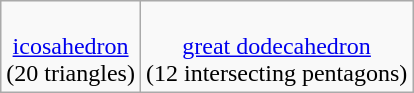<table class=wikitable>
<tr>
<td align=center><br><a href='#'>icosahedron</a><br>(20 triangles)</td>
<td align=center><br><a href='#'>great dodecahedron</a><br>(12 intersecting pentagons)</td>
</tr>
</table>
